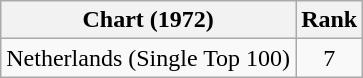<table class="wikitable">
<tr>
<th>Chart (1972)</th>
<th>Rank</th>
</tr>
<tr>
<td>Netherlands (Single Top 100)</td>
<td style="text-align:center;">7</td>
</tr>
</table>
